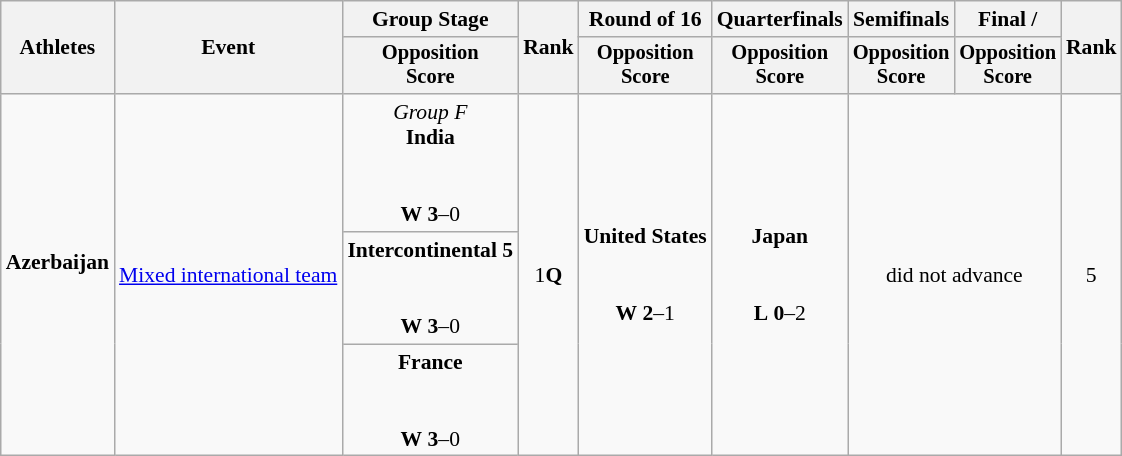<table class=wikitable style="font-size:90%">
<tr>
<th rowspan="2">Athletes</th>
<th rowspan="2">Event</th>
<th>Group Stage</th>
<th rowspan="2">Rank</th>
<th>Round of 16</th>
<th>Quarterfinals</th>
<th>Semifinals</th>
<th>Final / </th>
<th rowspan=2>Rank</th>
</tr>
<tr style="font-size:95%">
<th>Opposition<br>Score</th>
<th>Opposition<br>Score</th>
<th>Opposition<br>Score</th>
<th>Opposition<br>Score</th>
<th>Opposition<br>Score</th>
</tr>
<tr align=center>
<td align=left rowspan=3><strong>Azerbaijan</strong><br><br></td>
<td align=left rowspan=3><a href='#'>Mixed international team</a></td>
<td><em>Group F</em><br><strong>India</strong><br><br> <br><strong>W</strong> <strong>3</strong>–0</td>
<td rowspan=3>1<strong>Q</strong></td>
<td rowspan=3><strong>United States</strong><br><br><br><strong>W</strong> <strong>2</strong>–1</td>
<td rowspan=3><strong>Japan</strong><br><br><br><strong>L</strong> <strong>0</strong>–2</td>
<td rowspan=3 colspan=2>did not advance</td>
<td rowspan=3>5</td>
</tr>
<tr align=center>
<td><strong>Intercontinental 5</strong><br><br> <br><strong>W</strong> <strong>3</strong>–0</td>
</tr>
<tr align=center>
<td><strong>France</strong><br><br> <br><strong>W</strong> <strong>3</strong>–0</td>
</tr>
</table>
